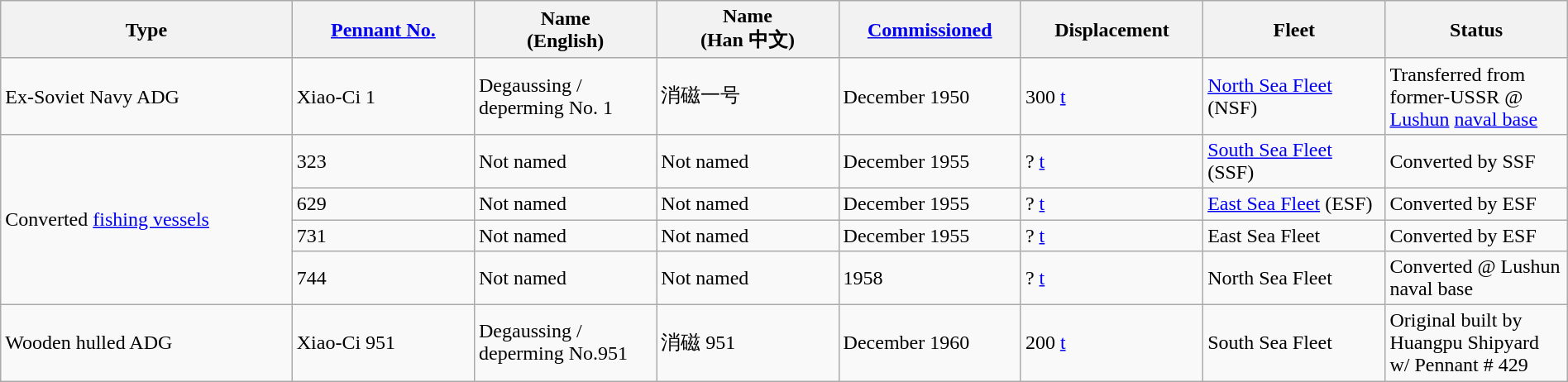<table class="wikitable sortable"  style="margin:auto; width:100%;">
<tr>
<th style="text-align:center; width:16%;">Type</th>
<th style="text-align:center; width:10%;"><a href='#'>Pennant No.</a></th>
<th style="text-align:center; width:10%;">Name<br>(English)</th>
<th style="text-align:center; width:10%;">Name<br>(Han 中文)</th>
<th style="text-align:center; width:10%;"><a href='#'>Commissioned</a></th>
<th style="text-align:center; width:10%;">Displacement</th>
<th style="text-align:center; width:10%;">Fleet</th>
<th style="text-align:center; width:10%;">Status</th>
</tr>
<tr>
<td>Ex-Soviet Navy ADG</td>
<td>Xiao-Ci 1</td>
<td>Degaussing / deperming No. 1</td>
<td>消磁一号</td>
<td>December 1950</td>
<td>300 <a href='#'>t</a></td>
<td><a href='#'>North Sea Fleet</a> (NSF)</td>
<td>Transferred from former-USSR @ <a href='#'>Lushun</a> <a href='#'>naval base</a></td>
</tr>
<tr>
<td rowspan="4">Converted <a href='#'>fishing vessels</a></td>
<td>323</td>
<td>Not named</td>
<td>Not named</td>
<td>December 1955</td>
<td>? <a href='#'>t</a></td>
<td><a href='#'>South Sea Fleet</a> (SSF)</td>
<td>Converted by SSF</td>
</tr>
<tr>
<td>629</td>
<td>Not named</td>
<td>Not named</td>
<td>December 1955</td>
<td>? <a href='#'>t</a></td>
<td><a href='#'>East Sea Fleet</a> (ESF)</td>
<td>Converted by ESF</td>
</tr>
<tr>
<td>731</td>
<td>Not named</td>
<td>Not named</td>
<td>December 1955</td>
<td>? <a href='#'>t</a></td>
<td>East Sea Fleet</td>
<td>Converted by ESF</td>
</tr>
<tr>
<td>744</td>
<td>Not named</td>
<td>Not named</td>
<td>1958</td>
<td>? <a href='#'>t</a></td>
<td>North Sea Fleet</td>
<td>Converted @ Lushun naval base</td>
</tr>
<tr>
<td>Wooden hulled ADG</td>
<td>Xiao-Ci 951</td>
<td>Degaussing / deperming No.951</td>
<td>消磁 951</td>
<td>December 1960</td>
<td>200 <a href='#'>t</a></td>
<td>South Sea Fleet</td>
<td>Original built by Huangpu Shipyard w/ Pennant # 429</td>
</tr>
</table>
